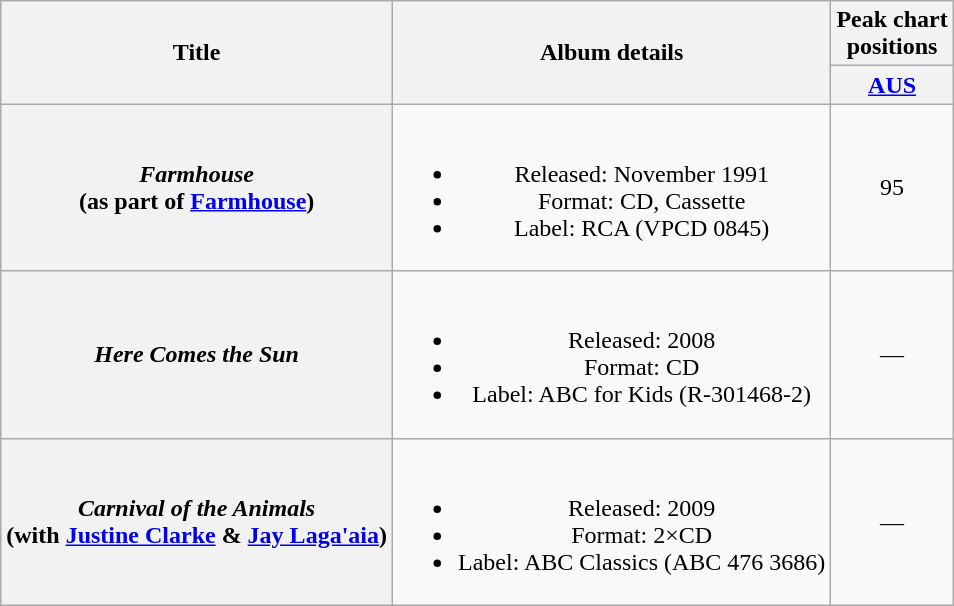<table class="wikitable plainrowheaders" style="text-align:center;" border="1">
<tr>
<th scope="col" rowspan="2">Title</th>
<th scope="col" rowspan="2">Album details</th>
<th scope="col" colspan="1">Peak chart<br>positions</th>
</tr>
<tr>
<th scope="col" style="text-align:center;"><a href='#'>AUS</a><br></th>
</tr>
<tr>
<th scope="row"><em>Farmhouse</em> <br>(as part of <a href='#'>Farmhouse</a>)</th>
<td><br><ul><li>Released: November 1991</li><li>Format: CD, Cassette</li><li>Label: RCA (VPCD 0845)</li></ul></td>
<td align="center">95</td>
</tr>
<tr>
<th scope="row"><em>Here Comes the Sun</em></th>
<td><br><ul><li>Released: 2008</li><li>Format: CD</li><li>Label: ABC for Kids (R-301468-2)</li></ul></td>
<td align="center">—</td>
</tr>
<tr>
<th scope="row"><em>Carnival of the Animals</em> <br> (with <a href='#'>Justine Clarke</a> & <a href='#'>Jay Laga'aia</a>)</th>
<td><br><ul><li>Released: 2009</li><li>Format: 2×CD</li><li>Label: ABC Classics (ABC 476 3686)</li></ul></td>
<td align="center">—</td>
</tr>
</table>
